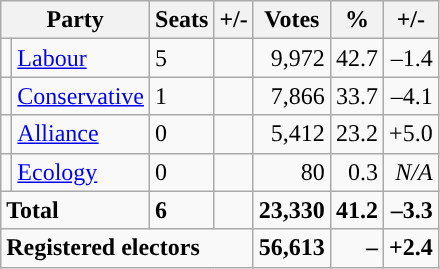<table class="wikitable sortable">
<tr>
<th colspan="2">Party</th>
<th>Seats</th>
<th>+/-</th>
<th>Votes</th>
<th>%</th>
<th>+/-</th>
</tr>
<tr>
<td style="background-color: "></td>
<td><a href='#'>Labour</a></td>
<td>5</td>
<td></td>
<td style="text-align:right;">9,972</td>
<td style="text-align:right;">42.7</td>
<td style="text-align:right;">–1.4</td>
</tr>
<tr>
<td style="background-color: "></td>
<td><a href='#'>Conservative</a></td>
<td>1</td>
<td></td>
<td style="text-align:right;">7,866</td>
<td style="text-align:right;">33.7</td>
<td style="text-align:right;">–4.1</td>
</tr>
<tr>
<td style="background-color: "></td>
<td><a href='#'>Alliance</a></td>
<td>0</td>
<td></td>
<td style="text-align:right;">5,412</td>
<td style="text-align:right;">23.2</td>
<td style="text-align:right;">+5.0</td>
</tr>
<tr>
<td style="background-color: "></td>
<td><a href='#'>Ecology</a></td>
<td>0</td>
<td></td>
<td style="text-align:right;">80</td>
<td style="text-align:right;">0.3</td>
<td style="text-align:right;"><em>N/A</em></td>
</tr>
<tr>
<td colspan="2"><strong>Total</strong></td>
<td><strong>6</strong></td>
<td></td>
<td style="text-align:right;"><strong>23,330</strong></td>
<td style="text-align:right;"><strong>41.2</strong></td>
<td style="text-align:right;"><strong>–3.3</strong></td>
</tr>
<tr>
<td colspan="4"><strong>Registered electors</strong></td>
<td style="text-align:right;"><strong>56,613</strong></td>
<td style="text-align:right;"><strong>–</strong></td>
<td style="text-align:right;"><strong>+2.4</strong></td>
</tr>
</table>
